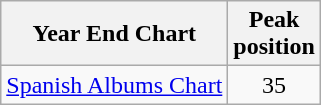<table class="wikitable">
<tr>
<th style="text-align:center;">Year End Chart</th>
<th style="text-align:center;">Peak<br>position</th>
</tr>
<tr>
<td align="left"><a href='#'>Spanish Albums Chart</a></td>
<td style="text-align:center;">35</td>
</tr>
</table>
